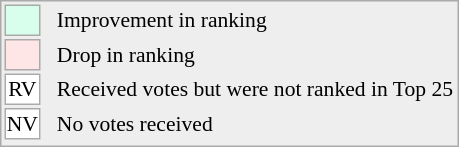<table align="right" style="font-size:90%; border:1px solid #aaaaaa; white-space:nowrap; background:#eeeeee;">
<tr>
<td style="background:#d8ffeb; width:20px; border:1px solid #aaaaaa;"> </td>
<td rowspan="5"> </td>
<td>Improvement in ranking</td>
</tr>
<tr>
<td style="background:#ffe6e6; width:20px; border:1px solid #aaaaaa;"> </td>
<td>Drop in ranking</td>
</tr>
<tr>
<td align="center" style="width:20px; border:1px solid #aaaaaa; background:white;">RV</td>
<td>Received votes but were not ranked in Top 25</td>
</tr>
<tr>
<td align="center" style="width:20px; border:1px solid #aaaaaa; background:white;">NV</td>
<td>No votes received</td>
</tr>
<tr>
</tr>
</table>
